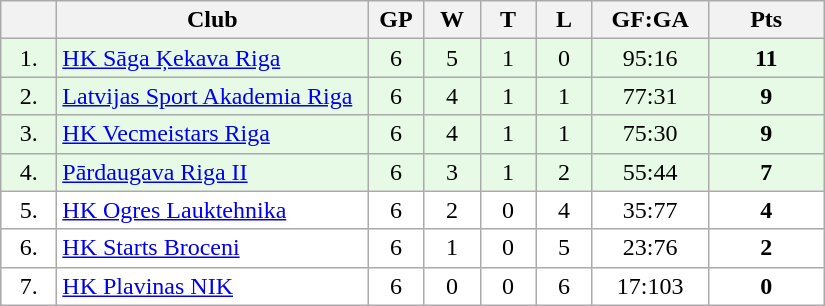<table class="wikitable">
<tr>
<th width="30"></th>
<th width="200">Club</th>
<th width="30">GP</th>
<th width="30">W</th>
<th width="30">T</th>
<th width="30">L</th>
<th width="70">GF:GA</th>
<th width="70">Pts</th>
</tr>
<tr bgcolor="#e6fae6" align="center">
<td>1.</td>
<td align="left"><a href='#'>HK Sāga Ķekava Riga</a></td>
<td>6</td>
<td>5</td>
<td>1</td>
<td>0</td>
<td>95:16</td>
<td><strong>11</strong></td>
</tr>
<tr bgcolor="#e6fae6" align="center">
<td>2.</td>
<td align="left"><a href='#'>Latvijas Sport Akademia Riga</a></td>
<td>6</td>
<td>4</td>
<td>1</td>
<td>1</td>
<td>77:31</td>
<td><strong>9</strong></td>
</tr>
<tr bgcolor="#e6fae6" align="center">
<td>3.</td>
<td align="left"><a href='#'>HK Vecmeistars Riga</a></td>
<td>6</td>
<td>4</td>
<td>1</td>
<td>1</td>
<td>75:30</td>
<td><strong>9</strong></td>
</tr>
<tr bgcolor="#e6fae6" align="center">
<td>4.</td>
<td align="left"><a href='#'>Pārdaugava Riga II</a></td>
<td>6</td>
<td>3</td>
<td>1</td>
<td>2</td>
<td>55:44</td>
<td><strong>7</strong></td>
</tr>
<tr bgcolor="#FFFFFF" align="center">
<td>5.</td>
<td align="left"><a href='#'>HK Ogres Lauktehnika</a></td>
<td>6</td>
<td>2</td>
<td>0</td>
<td>4</td>
<td>35:77</td>
<td><strong>4</strong></td>
</tr>
<tr bgcolor="#FFFFFF" align="center">
<td>6.</td>
<td align="left"><a href='#'>HK Starts Broceni</a></td>
<td>6</td>
<td>1</td>
<td>0</td>
<td>5</td>
<td>23:76</td>
<td><strong>2</strong></td>
</tr>
<tr bgcolor="#FFFFFF" align="center">
<td>7.</td>
<td align="left"><a href='#'>HK Plavinas NIK</a></td>
<td>6</td>
<td>0</td>
<td>0</td>
<td>6</td>
<td>17:103</td>
<td><strong>0</strong></td>
</tr>
</table>
